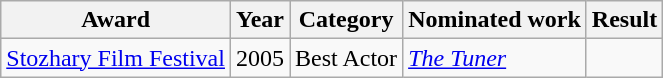<table class="wikitable sortable">
<tr>
<th>Award</th>
<th>Year</th>
<th>Category</th>
<th>Nominated work</th>
<th>Result</th>
</tr>
<tr>
<td><a href='#'>Stozhary Film Festival</a></td>
<td>2005</td>
<td>Best Actor</td>
<td><em><a href='#'>The Tuner</a></em></td>
<td></td>
</tr>
</table>
